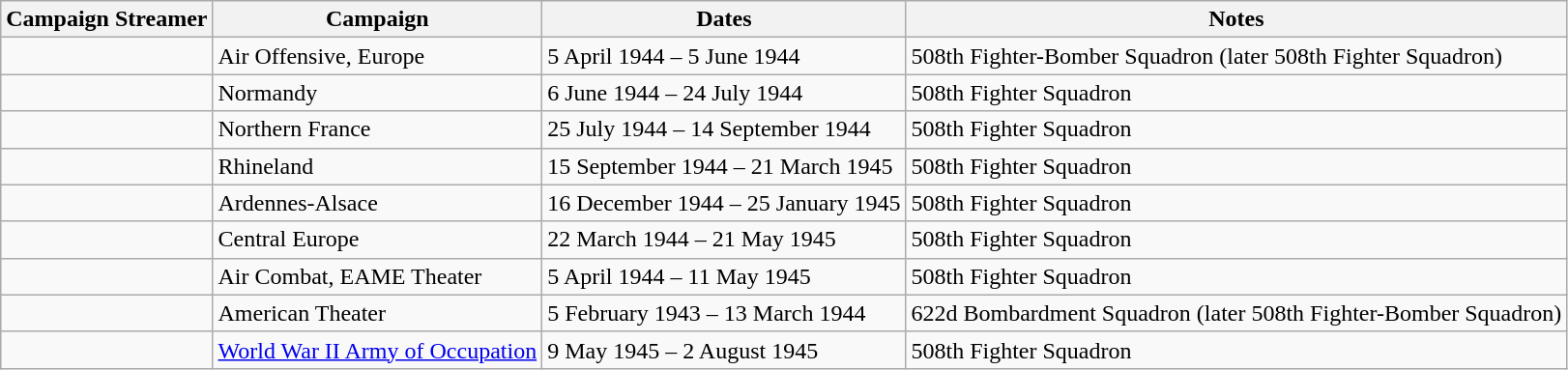<table class="wikitable">
<tr>
<th>Campaign Streamer</th>
<th>Campaign</th>
<th>Dates</th>
<th>Notes</th>
</tr>
<tr>
<td></td>
<td>Air Offensive, Europe</td>
<td>5 April 1944 – 5 June 1944</td>
<td>508th Fighter-Bomber Squadron (later 508th Fighter Squadron)</td>
</tr>
<tr>
<td></td>
<td>Normandy</td>
<td>6 June 1944 – 24 July 1944</td>
<td>508th Fighter Squadron</td>
</tr>
<tr>
<td></td>
<td>Northern France</td>
<td>25 July 1944 – 14 September 1944</td>
<td>508th Fighter Squadron</td>
</tr>
<tr>
<td></td>
<td>Rhineland</td>
<td>15 September 1944 – 21 March 1945</td>
<td>508th Fighter Squadron</td>
</tr>
<tr>
<td></td>
<td>Ardennes-Alsace</td>
<td>16 December 1944 – 25 January 1945</td>
<td>508th Fighter Squadron</td>
</tr>
<tr>
<td></td>
<td>Central Europe</td>
<td>22 March 1944 – 21 May 1945</td>
<td>508th Fighter Squadron</td>
</tr>
<tr>
<td></td>
<td>Air Combat, EAME Theater</td>
<td>5 April 1944 – 11 May 1945</td>
<td>508th Fighter Squadron</td>
</tr>
<tr>
<td></td>
<td>American Theater</td>
<td>5 February 1943 – 13 March 1944</td>
<td>622d Bombardment Squadron (later 508th Fighter-Bomber Squadron)</td>
</tr>
<tr>
<td></td>
<td><a href='#'>World War II Army of Occupation</a></td>
<td>9 May 1945 – 2 August 1945</td>
<td>508th Fighter Squadron</td>
</tr>
</table>
